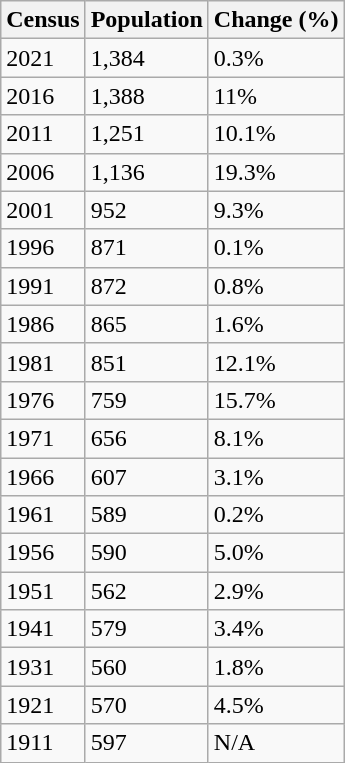<table class="wikitable">
<tr>
<th>Census</th>
<th>Population</th>
<th>Change (%)</th>
</tr>
<tr>
<td>2021</td>
<td>1,384</td>
<td> 0.3%</td>
</tr>
<tr>
<td>2016</td>
<td>1,388</td>
<td> 11%</td>
</tr>
<tr>
<td>2011</td>
<td>1,251</td>
<td> 10.1%</td>
</tr>
<tr>
<td>2006</td>
<td>1,136</td>
<td> 19.3%</td>
</tr>
<tr>
<td>2001</td>
<td>952</td>
<td> 9.3%</td>
</tr>
<tr>
<td>1996</td>
<td>871</td>
<td> 0.1%</td>
</tr>
<tr>
<td>1991</td>
<td>872</td>
<td> 0.8%</td>
</tr>
<tr>
<td>1986</td>
<td>865</td>
<td> 1.6%</td>
</tr>
<tr>
<td>1981</td>
<td>851</td>
<td> 12.1%</td>
</tr>
<tr>
<td>1976</td>
<td>759</td>
<td> 15.7%</td>
</tr>
<tr>
<td>1971</td>
<td>656</td>
<td> 8.1%</td>
</tr>
<tr>
<td>1966</td>
<td>607</td>
<td> 3.1%</td>
</tr>
<tr>
<td>1961</td>
<td>589</td>
<td> 0.2%</td>
</tr>
<tr>
<td>1956</td>
<td>590</td>
<td> 5.0%</td>
</tr>
<tr>
<td>1951</td>
<td>562</td>
<td> 2.9%</td>
</tr>
<tr>
<td>1941</td>
<td>579</td>
<td> 3.4%</td>
</tr>
<tr>
<td>1931</td>
<td>560</td>
<td> 1.8%</td>
</tr>
<tr>
<td>1921</td>
<td>570</td>
<td> 4.5%</td>
</tr>
<tr>
<td>1911</td>
<td>597</td>
<td>N/A</td>
</tr>
</table>
